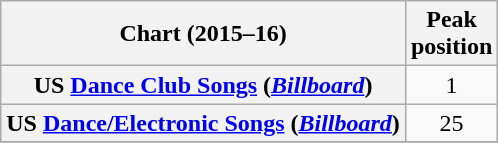<table class="wikitable sortable plainrowheaders" style="text-align:center;">
<tr>
<th>Chart (2015–16)</th>
<th>Peak<br>position</th>
</tr>
<tr>
<th scope="row">US <a href='#'>Dance Club Songs</a> (<em><a href='#'>Billboard</a></em>)</th>
<td>1</td>
</tr>
<tr>
<th scope="row">US <a href='#'>Dance/Electronic Songs</a> (<em><a href='#'>Billboard</a></em>)</th>
<td>25</td>
</tr>
<tr>
</tr>
</table>
